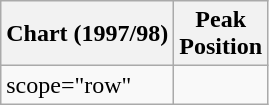<table class="wikitable">
<tr>
<th align="left">Chart (1997/98)</th>
<th align="left">Peak<br>Position</th>
</tr>
<tr>
<td>scope="row"</td>
</tr>
</table>
